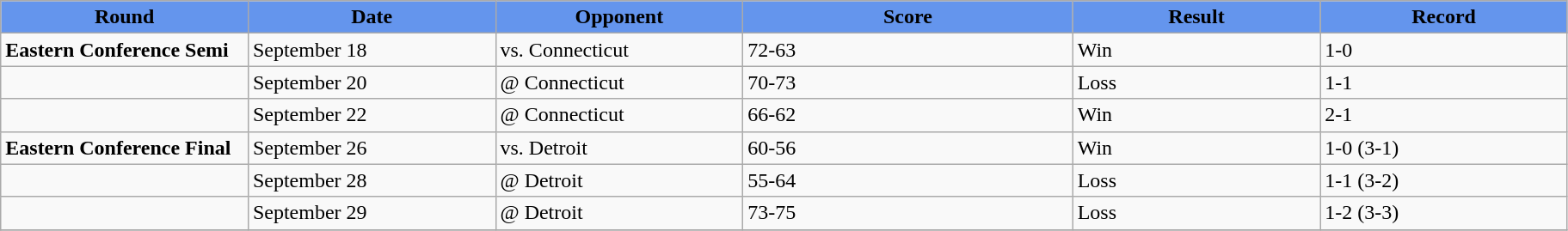<table class="wikitable sortable sortable">
<tr>
<th style="background:#6495ED;" width="15%">Round</th>
<th style="background:#6495ED;" width="15%">Date</th>
<th style="background:#6495ED;" width="15%">Opponent</th>
<th style="background:#6495ED;" width="20%">Score</th>
<th style="background:#6495ED;" width="15%">Result</th>
<th style="background:#6495ED;" width="15%">Record</th>
</tr>
<tr>
<td><strong>Eastern Conference Semi</strong></td>
<td>September 18</td>
<td>vs. Connecticut</td>
<td>72-63</td>
<td>Win</td>
<td>1-0</td>
</tr>
<tr>
<td></td>
<td>September 20</td>
<td>@ Connecticut</td>
<td>70-73</td>
<td>Loss</td>
<td>1-1</td>
</tr>
<tr>
<td></td>
<td>September 22</td>
<td>@ Connecticut</td>
<td>66-62</td>
<td>Win</td>
<td>2-1</td>
</tr>
<tr>
<td><strong>Eastern Conference Final</strong></td>
<td>September 26</td>
<td>vs. Detroit</td>
<td>60-56</td>
<td>Win</td>
<td>1-0 (3-1)</td>
</tr>
<tr>
<td></td>
<td>September 28</td>
<td>@ Detroit</td>
<td>55-64</td>
<td>Loss</td>
<td>1-1 (3-2)</td>
</tr>
<tr>
<td></td>
<td>September 29</td>
<td>@ Detroit</td>
<td>73-75</td>
<td>Loss</td>
<td>1-2 (3-3)</td>
</tr>
<tr>
</tr>
</table>
